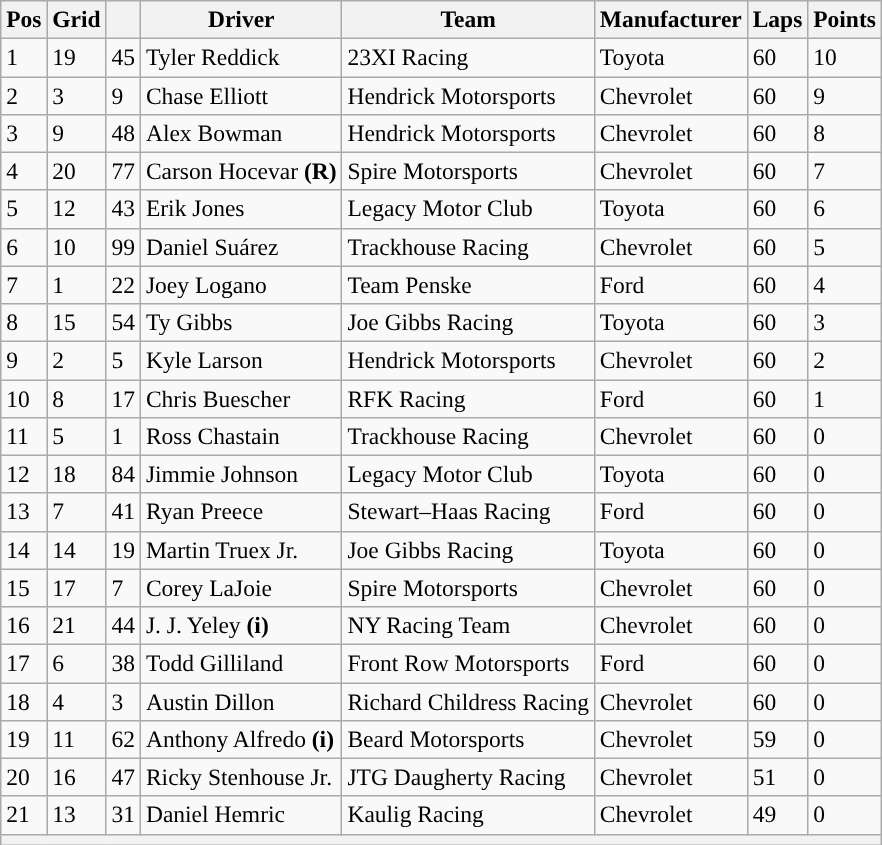<table class="wikitable" style="font-size:98%">
<tr>
<th>Pos</th>
<th>Grid</th>
<th></th>
<th>Driver</th>
<th>Team</th>
<th>Manufacturer</th>
<th>Laps</th>
<th>Points</th>
</tr>
<tr>
<td>1</td>
<td>19</td>
<td>45</td>
<td>Tyler Reddick</td>
<td>23XI Racing</td>
<td>Toyota</td>
<td>60</td>
<td>10</td>
</tr>
<tr>
<td>2</td>
<td>3</td>
<td>9</td>
<td>Chase Elliott</td>
<td>Hendrick Motorsports</td>
<td>Chevrolet</td>
<td>60</td>
<td>9</td>
</tr>
<tr>
<td>3</td>
<td>9</td>
<td>48</td>
<td>Alex Bowman</td>
<td>Hendrick Motorsports</td>
<td>Chevrolet</td>
<td>60</td>
<td>8</td>
</tr>
<tr>
<td>4</td>
<td>20</td>
<td>77</td>
<td>Carson Hocevar <strong>(R)</strong></td>
<td>Spire Motorsports</td>
<td>Chevrolet</td>
<td>60</td>
<td>7</td>
</tr>
<tr>
<td>5</td>
<td>12</td>
<td>43</td>
<td>Erik Jones</td>
<td>Legacy Motor Club</td>
<td>Toyota</td>
<td>60</td>
<td>6</td>
</tr>
<tr>
<td>6</td>
<td>10</td>
<td>99</td>
<td>Daniel Suárez</td>
<td>Trackhouse Racing</td>
<td>Chevrolet</td>
<td>60</td>
<td>5</td>
</tr>
<tr>
<td>7</td>
<td>1</td>
<td>22</td>
<td>Joey Logano</td>
<td>Team Penske</td>
<td>Ford</td>
<td>60</td>
<td>4</td>
</tr>
<tr>
<td>8</td>
<td>15</td>
<td>54</td>
<td>Ty Gibbs</td>
<td>Joe Gibbs Racing</td>
<td>Toyota</td>
<td>60</td>
<td>3</td>
</tr>
<tr>
<td>9</td>
<td>2</td>
<td>5</td>
<td>Kyle Larson</td>
<td>Hendrick Motorsports</td>
<td>Chevrolet</td>
<td>60</td>
<td>2</td>
</tr>
<tr>
<td>10</td>
<td>8</td>
<td>17</td>
<td>Chris Buescher</td>
<td>RFK Racing</td>
<td>Ford</td>
<td>60</td>
<td>1</td>
</tr>
<tr>
<td>11</td>
<td>5</td>
<td>1</td>
<td>Ross Chastain</td>
<td>Trackhouse Racing</td>
<td>Chevrolet</td>
<td>60</td>
<td>0</td>
</tr>
<tr>
<td>12</td>
<td>18</td>
<td>84</td>
<td>Jimmie Johnson</td>
<td>Legacy Motor Club</td>
<td>Toyota</td>
<td>60</td>
<td>0</td>
</tr>
<tr>
<td>13</td>
<td>7</td>
<td>41</td>
<td>Ryan Preece</td>
<td>Stewart–Haas Racing</td>
<td>Ford</td>
<td>60</td>
<td>0</td>
</tr>
<tr>
<td>14</td>
<td>14</td>
<td>19</td>
<td>Martin Truex Jr.</td>
<td>Joe Gibbs Racing</td>
<td>Toyota</td>
<td>60</td>
<td>0</td>
</tr>
<tr>
<td>15</td>
<td>17</td>
<td>7</td>
<td>Corey LaJoie</td>
<td>Spire Motorsports</td>
<td>Chevrolet</td>
<td>60</td>
<td>0</td>
</tr>
<tr>
<td>16</td>
<td>21</td>
<td>44</td>
<td>J. J. Yeley <strong>(i)</strong></td>
<td>NY Racing Team</td>
<td>Chevrolet</td>
<td>60</td>
<td>0</td>
</tr>
<tr>
<td>17</td>
<td>6</td>
<td>38</td>
<td>Todd Gilliland</td>
<td>Front Row Motorsports</td>
<td>Ford</td>
<td>60</td>
<td>0</td>
</tr>
<tr>
<td>18</td>
<td>4</td>
<td>3</td>
<td>Austin Dillon</td>
<td>Richard Childress Racing</td>
<td>Chevrolet</td>
<td>60</td>
<td>0</td>
</tr>
<tr>
<td>19</td>
<td>11</td>
<td>62</td>
<td>Anthony Alfredo <strong>(i)</strong></td>
<td>Beard Motorsports</td>
<td>Chevrolet</td>
<td>59</td>
<td>0</td>
</tr>
<tr>
<td>20</td>
<td>16</td>
<td>47</td>
<td>Ricky Stenhouse Jr.</td>
<td>JTG Daugherty Racing</td>
<td>Chevrolet</td>
<td>51</td>
<td>0</td>
</tr>
<tr>
<td>21</td>
<td>13</td>
<td>31</td>
<td>Daniel Hemric</td>
<td>Kaulig Racing</td>
<td>Chevrolet</td>
<td>49</td>
<td>0</td>
</tr>
<tr>
<th colspan="8"></th>
</tr>
</table>
